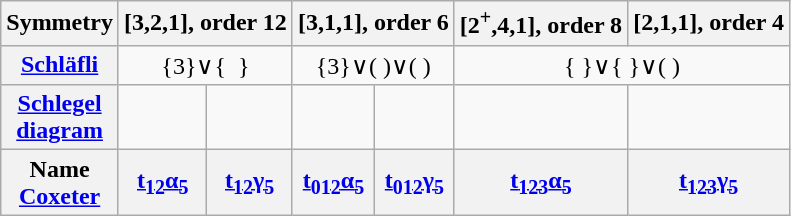<table class=wikitable>
<tr>
<th>Symmetry</th>
<th colspan=2>[3,2,1], order 12</th>
<th colspan=2>[3,1,1], order 6</th>
<th>[2<sup>+</sup>,4,1], order 8</th>
<th>[2,1,1], order 4</th>
</tr>
<tr align=center>
<th><a href='#'>Schläfli</a></th>
<td colspan=2>{3}∨{  }</td>
<td colspan=2>{3}∨( )∨( )</td>
<td colspan=2>{ }∨{ }∨( )</td>
</tr>
<tr>
<th><a href='#'>Schlegel<br>diagram</a></th>
<td></td>
<td></td>
<td></td>
<td></td>
<td></td>
<td></td>
</tr>
<tr>
<th>Name<br><a href='#'>Coxeter</a></th>
<th><a href='#'>t<sub>12</sub>α<sub>5</sub></a><br></th>
<th><a href='#'>t<sub>12</sub>γ<sub>5</sub></a><br></th>
<th><a href='#'>t<sub>012</sub>α<sub>5</sub></a><br></th>
<th><a href='#'>t<sub>012</sub>γ<sub>5</sub></a><br></th>
<th><a href='#'>t<sub>123</sub>α<sub>5</sub></a><br></th>
<th><a href='#'>t<sub>123</sub>γ<sub>5</sub></a><br></th>
</tr>
</table>
